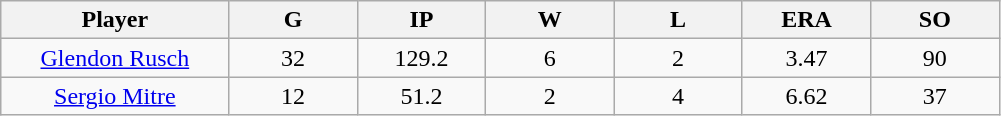<table class="wikitable sortable">
<tr>
<th bgcolor="#DDDDFF" width="16%">Player</th>
<th bgcolor="#DDDDFF" width="9%">G</th>
<th bgcolor="#DDDDFF" width="9%">IP</th>
<th bgcolor="#DDDDFF" width="9%">W</th>
<th bgcolor="#DDDDFF" width="9%">L</th>
<th bgcolor="#DDDDFF" width="9%">ERA</th>
<th bgcolor="#DDDDFF" width="9%">SO</th>
</tr>
<tr align="center">
<td><a href='#'>Glendon Rusch</a></td>
<td>32</td>
<td>129.2</td>
<td>6</td>
<td>2</td>
<td>3.47</td>
<td>90</td>
</tr>
<tr align=center>
<td><a href='#'>Sergio Mitre</a></td>
<td>12</td>
<td>51.2</td>
<td>2</td>
<td>4</td>
<td>6.62</td>
<td>37</td>
</tr>
</table>
